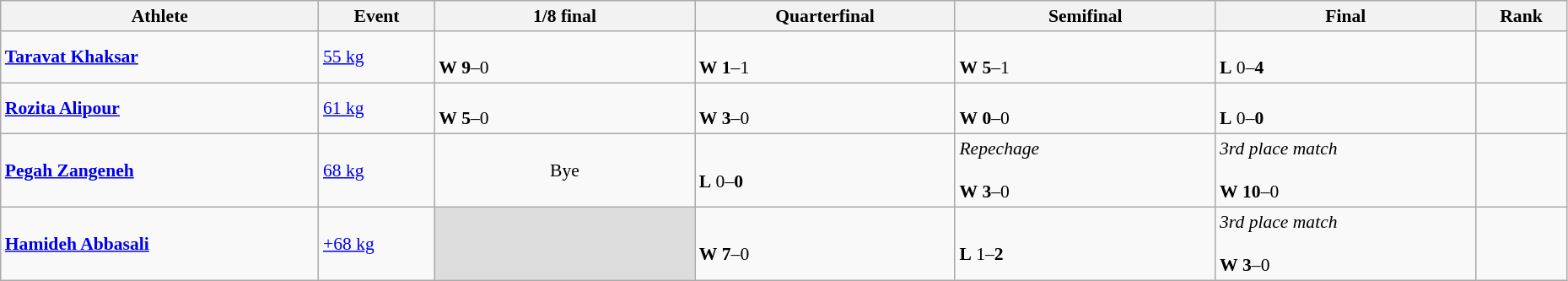<table class="wikitable" width="98%" style="text-align:left; font-size:90%">
<tr>
<th width="11%">Athlete</th>
<th width="4%">Event</th>
<th width="9%">1/8 final</th>
<th width="9%">Quarterfinal</th>
<th width="9%">Semifinal</th>
<th width="9%">Final</th>
<th width="3%">Rank</th>
</tr>
<tr>
<td><strong><a href='#'>Taravat Khaksar</a></strong></td>
<td><a href='#'>55 kg</a></td>
<td><br><strong>W</strong> <strong>9</strong>–0</td>
<td><br><strong>W</strong> <strong>1</strong>–1</td>
<td><br><strong>W</strong> <strong>5</strong>–1</td>
<td><br><strong>L</strong> 0–<strong>4</strong></td>
<td align=center></td>
</tr>
<tr>
<td><strong><a href='#'>Rozita Alipour</a></strong></td>
<td><a href='#'>61 kg</a></td>
<td><br><strong>W</strong> <strong>5</strong>–0</td>
<td><br><strong>W</strong> <strong>3</strong>–0</td>
<td><br><strong>W</strong> <strong>0</strong>–0</td>
<td><br><strong>L</strong> 0–<strong>0</strong></td>
<td align=center></td>
</tr>
<tr>
<td><strong><a href='#'>Pegah Zangeneh</a></strong></td>
<td><a href='#'>68 kg</a></td>
<td align=center>Bye</td>
<td><br><strong>L</strong> 0–<strong>0</strong></td>
<td><em>Repechage</em><br><br><strong>W</strong> <strong>3</strong>–0</td>
<td><em>3rd place match</em><br><br><strong>W</strong> <strong>10</strong>–0</td>
<td align=center></td>
</tr>
<tr>
<td><strong><a href='#'>Hamideh Abbasali</a></strong></td>
<td><a href='#'>+68 kg</a></td>
<td bgcolor=#DCDCDC></td>
<td><br><strong>W</strong> <strong>7</strong>–0</td>
<td><br><strong>L</strong> 1–<strong>2</strong></td>
<td><em>3rd place match</em><br><br><strong>W</strong> <strong>3</strong>–0</td>
<td align=center></td>
</tr>
</table>
